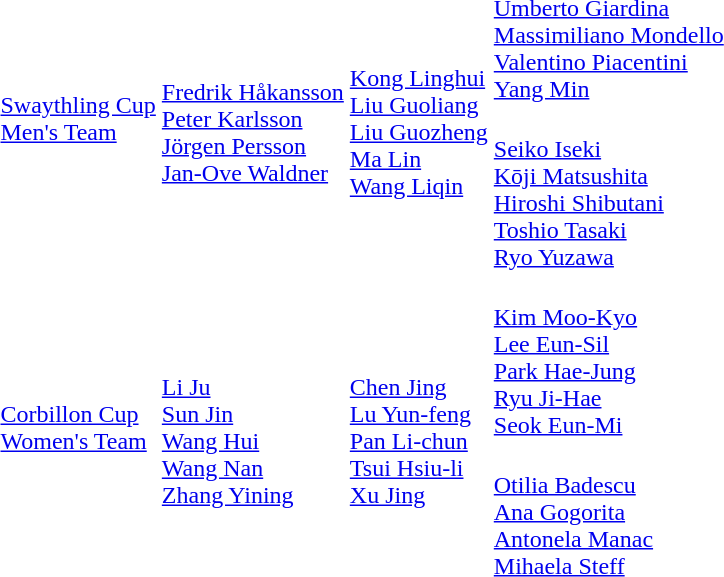<table>
<tr>
<td rowspan=2><a href='#'>Swaythling Cup<br>Men's Team</a></td>
<td rowspan=2><br><a href='#'>Fredrik Håkansson</a><br><a href='#'>Peter Karlsson</a><br><a href='#'>Jörgen Persson</a><br><a href='#'>Jan-Ove Waldner</a></td>
<td rowspan=2><br><a href='#'>Kong Linghui</a><br><a href='#'>Liu Guoliang</a><br><a href='#'>Liu Guozheng</a><br><a href='#'>Ma Lin</a><br><a href='#'>Wang Liqin</a></td>
<td><br><a href='#'>Umberto Giardina</a><br><a href='#'>Massimiliano Mondello</a><br><a href='#'>Valentino Piacentini</a><br><a href='#'>Yang Min</a></td>
</tr>
<tr>
<td><br><a href='#'>Seiko Iseki</a><br><a href='#'>Kōji Matsushita</a><br><a href='#'>Hiroshi Shibutani</a><br><a href='#'>Toshio Tasaki</a><br><a href='#'>Ryo Yuzawa</a></td>
</tr>
<tr>
<td rowspan=2><a href='#'>Corbillon Cup<br>Women's Team</a></td>
<td rowspan=2><br><a href='#'>Li Ju</a><br><a href='#'>Sun Jin</a><br><a href='#'>Wang Hui</a><br><a href='#'>Wang Nan</a><br><a href='#'>Zhang Yining</a></td>
<td rowspan=2><br><a href='#'>Chen Jing</a><br><a href='#'>Lu Yun-feng</a><br><a href='#'>Pan Li-chun</a><br><a href='#'>Tsui Hsiu-li</a><br><a href='#'>Xu Jing</a></td>
<td><br><a href='#'>Kim Moo-Kyo</a><br><a href='#'>Lee Eun-Sil</a><br><a href='#'>Park Hae-Jung</a><br><a href='#'>Ryu Ji-Hae</a><br><a href='#'>Seok Eun-Mi</a></td>
</tr>
<tr>
<td><br><a href='#'>Otilia Badescu</a><br><a href='#'>Ana Gogorita</a><br><a href='#'>Antonela Manac</a><br><a href='#'>Mihaela Steff</a></td>
</tr>
</table>
